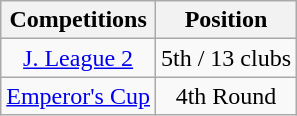<table class="wikitable" style="text-align:center;">
<tr>
<th>Competitions</th>
<th>Position</th>
</tr>
<tr>
<td><a href='#'>J. League 2</a></td>
<td>5th / 13 clubs</td>
</tr>
<tr>
<td><a href='#'>Emperor's Cup</a></td>
<td>4th Round</td>
</tr>
</table>
